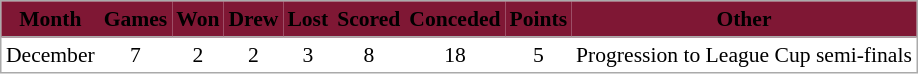<table cellspacing="0" cellpadding="3" style="border:1px solid #AAAAAA;font-size:90%">
<tr bgcolor="#7F1734">
<th style="border-bottom:1px solid #AAAAAA" align="center"><span>Month</span></th>
<th style="border-bottom:1px solid #AAAAAA" align="center"><span>Games</span></th>
<th style="border-bottom:1px solid #AAAAAA" align="center"><span>Won</span></th>
<th style="border-bottom:1px solid #AAAAAA" align="center"><span>Drew</span></th>
<th style="border-bottom:1px solid #AAAAAA" align="center"><span>Lost</span></th>
<th style="border-bottom:1px solid #AAAAAA" align="center"><span>Scored</span></th>
<th style="border-bottom:1px solid #AAAAAA" align="center"><span>Conceded</span></th>
<th style="border-bottom:1px solid #AAAAAA" align="center"><span>Points</span></th>
<th style="border-bottom:1px solid #AAAAAA" align="center"><span>Other</span></th>
</tr>
<tr>
<td align="center">December</td>
<td align="center">7</td>
<td align="center">2</td>
<td align="center">2</td>
<td align="center">3</td>
<td align="center">8</td>
<td align="center">18</td>
<td align="center">5</td>
<td align="center">Progression to League Cup semi-finals</td>
</tr>
</table>
